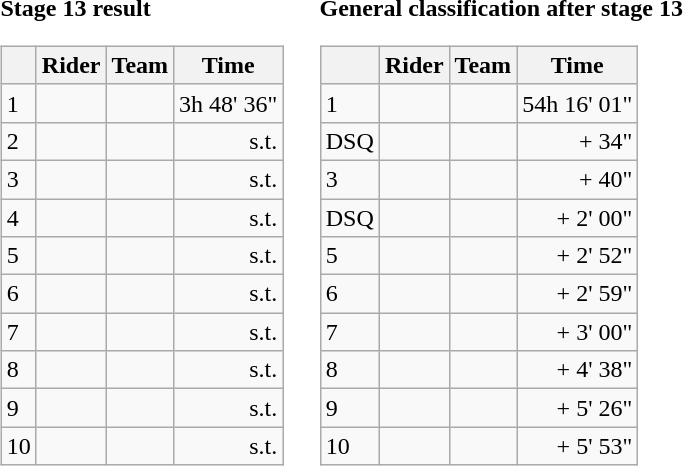<table>
<tr>
<td><strong>Stage 13 result</strong><br><table class="wikitable">
<tr>
<th></th>
<th>Rider</th>
<th>Team</th>
<th>Time</th>
</tr>
<tr>
<td>1</td>
<td></td>
<td></td>
<td align="right">3h 48' 36"</td>
</tr>
<tr>
<td>2</td>
<td></td>
<td></td>
<td align="right">s.t.</td>
</tr>
<tr>
<td>3</td>
<td></td>
<td></td>
<td align="right">s.t.</td>
</tr>
<tr>
<td>4</td>
<td></td>
<td></td>
<td align="right">s.t.</td>
</tr>
<tr>
<td>5</td>
<td></td>
<td></td>
<td align="right">s.t.</td>
</tr>
<tr>
<td>6</td>
<td></td>
<td></td>
<td align="right">s.t.</td>
</tr>
<tr>
<td>7</td>
<td></td>
<td></td>
<td align="right">s.t.</td>
</tr>
<tr>
<td>8</td>
<td></td>
<td></td>
<td align="right">s.t.</td>
</tr>
<tr>
<td>9</td>
<td></td>
<td></td>
<td align="right">s.t.</td>
</tr>
<tr>
<td>10</td>
<td></td>
<td></td>
<td align="right">s.t.</td>
</tr>
</table>
</td>
<td></td>
<td><strong>General classification after stage 13</strong><br><table class="wikitable">
<tr>
<th></th>
<th>Rider</th>
<th>Team</th>
<th>Time</th>
</tr>
<tr>
<td>1</td>
<td> </td>
<td></td>
<td align="right">54h 16' 01"</td>
</tr>
<tr>
<td>DSQ</td>
<td><del></del> </td>
<td><del></del></td>
<td align="right">+ 34"</td>
</tr>
<tr>
<td>3</td>
<td></td>
<td></td>
<td align="right">+ 40"</td>
</tr>
<tr>
<td>DSQ</td>
<td><del></del></td>
<td><del></del></td>
<td align="right">+ 2' 00"</td>
</tr>
<tr>
<td>5</td>
<td></td>
<td></td>
<td align="right">+ 2' 52"</td>
</tr>
<tr>
<td>6</td>
<td></td>
<td></td>
<td align="right">+ 2' 59"</td>
</tr>
<tr>
<td>7</td>
<td></td>
<td></td>
<td align="right">+ 3' 00"</td>
</tr>
<tr>
<td>8</td>
<td></td>
<td></td>
<td align="right">+ 4' 38"</td>
</tr>
<tr>
<td>9</td>
<td></td>
<td></td>
<td align="right">+ 5' 26"</td>
</tr>
<tr>
<td>10</td>
<td> </td>
<td></td>
<td align="right">+ 5' 53"</td>
</tr>
</table>
</td>
</tr>
</table>
